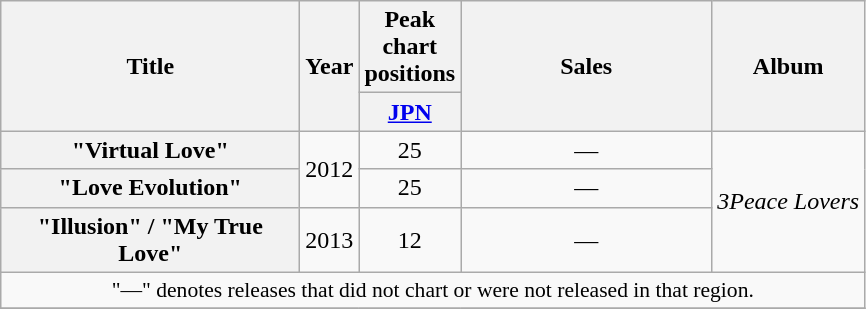<table class="wikitable plainrowheaders" style="text-align:center;">
<tr>
<th rowspan="2" style="width:12em;">Title</th>
<th rowspan="2">Year</th>
<th colspan="1">Peak chart positions</th>
<th rowspan="2" style="width:10em;">Sales</th>
<th rowspan="2">Album</th>
</tr>
<tr>
<th width="30"><a href='#'>JPN</a></th>
</tr>
<tr>
<th scope="row">"Virtual Love"</th>
<td rowspan="2">2012</td>
<td>25</td>
<td>—</td>
<td rowspan="3"><em>3Peace Lovers</em></td>
</tr>
<tr>
<th scope="row">"Love Evolution"</th>
<td>25</td>
<td>—</td>
</tr>
<tr>
<th scope="row">"Illusion" / "My True Love"</th>
<td>2013</td>
<td>12</td>
<td>—</td>
</tr>
<tr>
<td colspan="5" style="font-size:90%;">"—" denotes releases that did not chart or were not released in that region.</td>
</tr>
<tr>
</tr>
</table>
